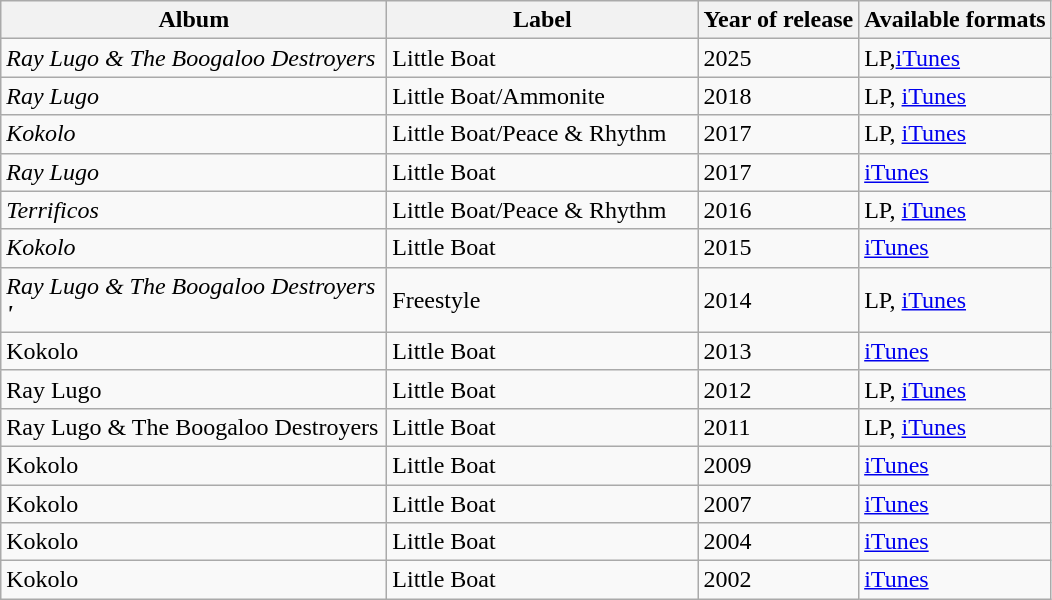<table class="wikitable">
<tr>
<th width="250" centre>Album</th>
<th width="200">Label</th>
<th>Year of release</th>
<th>Available formats</th>
</tr>
<tr>
<td ! width="200"><em>Ray Lugo & The Boogaloo Destroyers </em></td>
<td>Little Boat</td>
<td>2025</td>
<td>LP,<a href='#'>iTunes</a></td>
</tr>
<tr>
<td ! width="200"><em>Ray Lugo </em></td>
<td>Little Boat/Ammonite</td>
<td>2018</td>
<td>LP, <a href='#'>iTunes</a></td>
</tr>
<tr>
<td ! width="200"><em>Kokolo </em></td>
<td>Little Boat/Peace & Rhythm</td>
<td>2017</td>
<td>LP, <a href='#'>iTunes</a></td>
</tr>
<tr>
<td ! width="200"><em>Ray Lugo </em></td>
<td>Little Boat</td>
<td>2017</td>
<td><a href='#'>iTunes</a></td>
</tr>
<tr>
<td ! width="200"><em>Terrificos </em></td>
<td>Little Boat/Peace & Rhythm</td>
<td>2016</td>
<td>LP, <a href='#'>iTunes</a></td>
</tr>
<tr>
<td ! width="200"><em>Kokolo </em></td>
<td>Little Boat</td>
<td>2015</td>
<td><a href='#'>iTunes</a></td>
</tr>
<tr>
<td ! width="200"><em>Ray Lugo & The Boogaloo Destroyers <strong>'</td>
<td>Freestyle</td>
<td>2014</td>
<td>LP, <a href='#'>iTunes</a></td>
</tr>
<tr>
<td ! width="200"></em>Kokolo <em></td>
<td>Little Boat</td>
<td>2013</td>
<td><a href='#'>iTunes</a></td>
</tr>
<tr>
<td ! width="200"></em>Ray Lugo <em></td>
<td>Little Boat</td>
<td>2012</td>
<td>LP, <a href='#'>iTunes</a></td>
</tr>
<tr>
<td ! width="200"></em>Ray Lugo & The Boogaloo Destroyers <em></td>
<td>Little Boat</td>
<td>2011</td>
<td>LP, <a href='#'>iTunes</a></td>
</tr>
<tr>
<td ! width="200"></em>Kokolo <em></td>
<td>Little Boat</td>
<td>2009</td>
<td><a href='#'>iTunes</a></td>
</tr>
<tr>
<td ! width="200"></em>Kokolo <em></td>
<td>Little Boat</td>
<td>2007</td>
<td><a href='#'>iTunes</a></td>
</tr>
<tr>
<td ! width="200"></em>Kokolo <em></td>
<td>Little Boat</td>
<td>2004</td>
<td><a href='#'>iTunes</a></td>
</tr>
<tr>
<td ! width="200"></em>Kokolo <em></td>
<td>Little Boat</td>
<td>2002</td>
<td><a href='#'>iTunes</a></td>
</tr>
</table>
